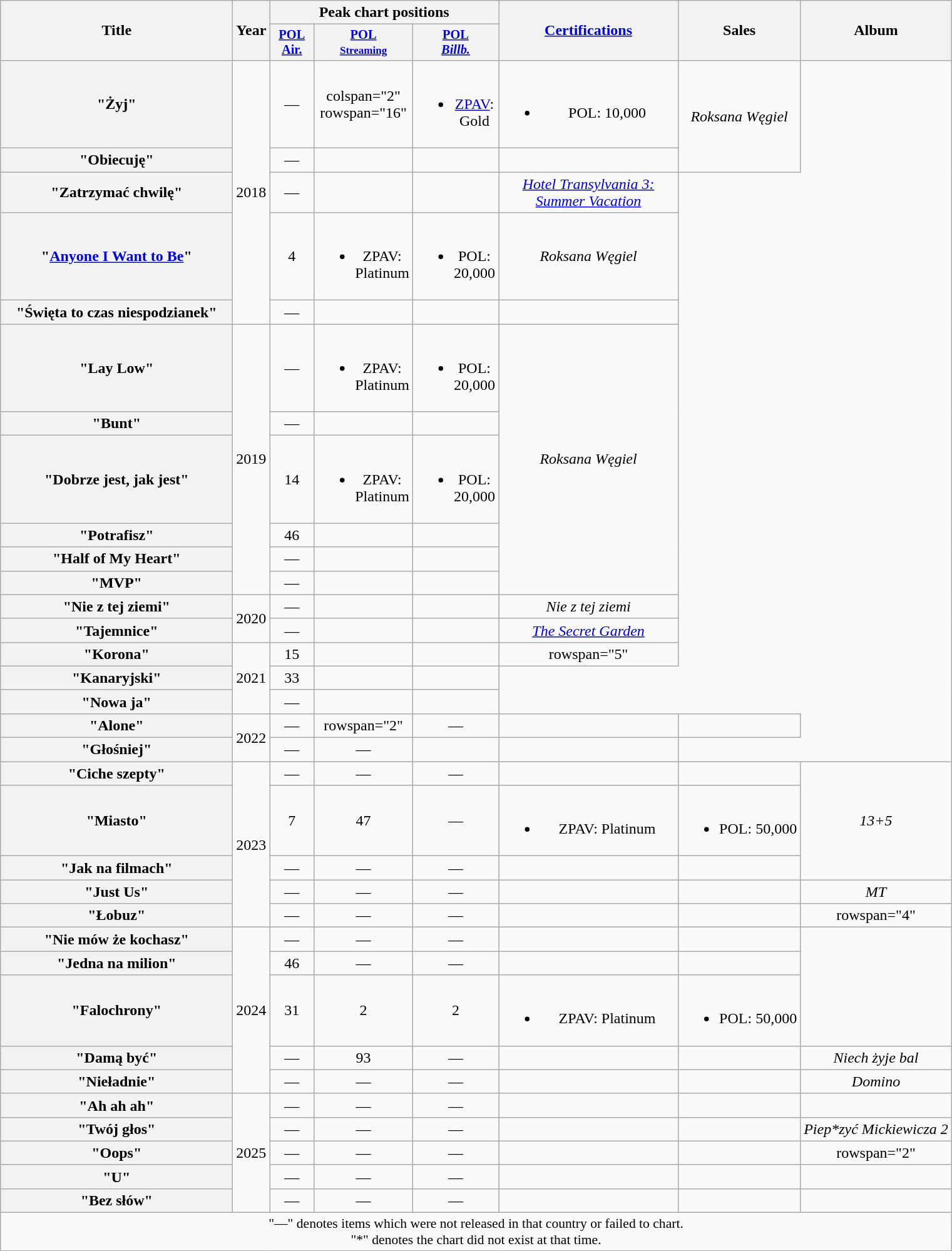<table class="wikitable plainrowheaders" style="text-align:center;">
<tr>
<th scope="col" rowspan="2" style="width:15em;">Title</th>
<th scope="col" rowspan="2" style="width:1em;">Year</th>
<th scope="col" colspan="3">Peak chart positions</th>
<th scope="col" rowspan="2" style="width:11.5em;"><a href='#'>Certifications</a></th>
<th scope="col" rowspan="2">Sales</th>
<th scope="col" rowspan="2">Album</th>
</tr>
<tr>
<th scope="col" style="width:3em;font-size:85%;"><a href='#'>POL<br>Air.</a><br></th>
<th scope="col" style="width:3em;font-size:85%;"><a href='#'>POL<br><small>Streaming</small></a><br></th>
<th scope="col" style="width:3em;font-size:85%;"><a href='#'>POL<br><em>Billb.</em></a><br></th>
</tr>
<tr>
<th scope="row">"Żyj"</th>
<td rowspan="5">2018</td>
<td>—</td>
<td>colspan="2" rowspan="16" </td>
<td><br><ul><li><a href='#'>ZPAV</a>: Gold</li></ul></td>
<td><br><ul><li>POL: 10,000</li></ul></td>
<td rowspan="2"><em>Roksana Węgiel</em></td>
</tr>
<tr>
<th scope="row">"Obiecuję"</th>
<td>—</td>
<td></td>
<td></td>
</tr>
<tr>
<th scope="row">"Zatrzymać chwilę"<br></th>
<td>—</td>
<td></td>
<td></td>
<td><em><a href='#'>Hotel Transylvania 3: Summer Vacation</a></em></td>
</tr>
<tr>
<th scope="row">"<a href='#'>Anyone I Want to Be</a>"</th>
<td>4</td>
<td><br><ul><li>ZPAV: Platinum</li></ul></td>
<td><br><ul><li>POL: 20,000</li></ul></td>
<td><em>Roksana Węgiel</em></td>
</tr>
<tr>
<th scope="row">"Święta to czas niespodzianek"<br></th>
<td>—</td>
<td></td>
<td></td>
<td></td>
</tr>
<tr>
<th scope="row">"Lay Low"</th>
<td rowspan="6">2019</td>
<td>—</td>
<td><br><ul><li>ZPAV: Platinum</li></ul></td>
<td><br><ul><li>POL: 20,000</li></ul></td>
<td rowspan="6"><em>Roksana Węgiel</em></td>
</tr>
<tr>
<th scope="row">"Bunt"</th>
<td>—</td>
<td></td>
<td></td>
</tr>
<tr>
<th scope="row">"Dobrze jest, jak jest"</th>
<td>14</td>
<td><br><ul><li>ZPAV: Platinum</li></ul></td>
<td><br><ul><li>POL: 20,000</li></ul></td>
</tr>
<tr>
<th scope="row">"Potrafisz"</th>
<td>46</td>
<td></td>
<td></td>
</tr>
<tr>
<th scope="row">"Half of My Heart"</th>
<td>—</td>
<td></td>
<td></td>
</tr>
<tr>
<th scope="row">"MVP"</th>
<td>—</td>
<td></td>
<td></td>
</tr>
<tr>
<th scope="row">"Nie z tej ziemi"<br></th>
<td rowspan="2">2020</td>
<td>—</td>
<td></td>
<td></td>
<td><em>Nie z tej ziemi</em></td>
</tr>
<tr>
<th scope="row">"Tajemnice"<br></th>
<td>—</td>
<td></td>
<td></td>
<td><em><a href='#'>The Secret Garden</a></em></td>
</tr>
<tr>
<th scope="row">"Korona"</th>
<td rowspan="3">2021</td>
<td>15</td>
<td></td>
<td></td>
<td>rowspan="5" </td>
</tr>
<tr>
<th scope="row">"Kanaryjski"</th>
<td>33</td>
<td></td>
<td></td>
</tr>
<tr>
<th scope="row">"Nowa ja"</th>
<td>—</td>
<td></td>
<td></td>
</tr>
<tr>
<th scope="row">"Alone"<br></th>
<td rowspan="2">2022</td>
<td>—</td>
<td>rowspan="2" </td>
<td>—</td>
<td></td>
<td></td>
</tr>
<tr>
<th scope="row">"Głośniej"</th>
<td>—</td>
<td>—</td>
<td></td>
<td></td>
</tr>
<tr>
<th scope="row">"Ciche szepty"</th>
<td rowspan="5">2023</td>
<td>—</td>
<td>—</td>
<td>—</td>
<td></td>
<td></td>
<td rowspan="3"><em>13+5</em></td>
</tr>
<tr>
<th scope="row">"Miasto"</th>
<td>7</td>
<td>47</td>
<td>—</td>
<td><br><ul><li>ZPAV: Platinum</li></ul></td>
<td><br><ul><li>POL: 50,000</li></ul></td>
</tr>
<tr>
<th scope="row">"Jak na filmach"</th>
<td>—</td>
<td>—</td>
<td>—</td>
<td></td>
<td></td>
</tr>
<tr>
<th scope="row">"Just Us"<br></th>
<td>—</td>
<td>—</td>
<td>—</td>
<td></td>
<td></td>
<td><em>MT</em></td>
</tr>
<tr>
<th scope="row">"Łobuz"<br></th>
<td>—</td>
<td>—</td>
<td>—</td>
<td></td>
<td></td>
<td>rowspan="4" </td>
</tr>
<tr>
<th scope="row">"Nie mów że kochasz"<br></th>
<td rowspan="5">2024</td>
<td>—</td>
<td>—</td>
<td>—</td>
<td></td>
<td></td>
</tr>
<tr>
<th scope="row">"Jedna na milion"</th>
<td>46</td>
<td>—</td>
<td>—</td>
<td></td>
<td></td>
</tr>
<tr>
<th scope="row">"Falochrony"<br></th>
<td>31</td>
<td>2</td>
<td>2</td>
<td><br><ul><li>ZPAV: Platinum</li></ul></td>
<td><br><ul><li>POL: 50,000</li></ul></td>
</tr>
<tr>
<th scope="row">"Damą być"<br></th>
<td>—</td>
<td>93</td>
<td>—</td>
<td></td>
<td></td>
<td><em>Niech żyje bal</em></td>
</tr>
<tr>
<th scope="row">"Nieładnie"<br></th>
<td>—</td>
<td>—</td>
<td>—</td>
<td></td>
<td></td>
<td><em>Domino</em></td>
</tr>
<tr>
<th scope="row">"Ah ah ah"</th>
<td rowspan="5">2025</td>
<td>—</td>
<td>—</td>
<td>—</td>
<td></td>
<td></td>
<td></td>
</tr>
<tr>
<th scope="row">"Twój głos"</th>
<td>—</td>
<td>—</td>
<td>—</td>
<td></td>
<td></td>
<td><em>Piep*zyć Mickiewicza 2</em></td>
</tr>
<tr>
<th scope="row">"Oops"<br></th>
<td>—</td>
<td>—</td>
<td>—</td>
<td></td>
<td></td>
<td>rowspan="2" </td>
</tr>
<tr>
<th scope="row">"U"<br></th>
<td>—</td>
<td>—</td>
<td>—</td>
<td></td>
<td></td>
</tr>
<tr>
<th scope="row">"Bez słów"</th>
<td>—</td>
<td>—</td>
<td>—</td>
<td></td>
<td></td>
<td></td>
</tr>
<tr>
<td colspan="8" style="font-size:90%;">"—" denotes items which were not released in that country or failed to chart.<br>"*" denotes the chart did not exist at that time.</td>
</tr>
</table>
